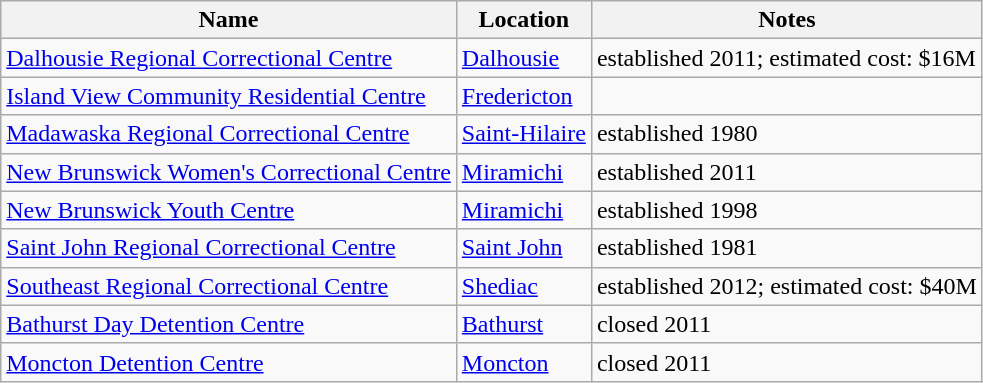<table class="wikitable">
<tr>
<th>Name</th>
<th>Location</th>
<th>Notes</th>
</tr>
<tr>
<td><a href='#'>Dalhousie Regional Correctional Centre</a></td>
<td><a href='#'>Dalhousie</a></td>
<td>established 2011; estimated cost: $16M</td>
</tr>
<tr>
<td><a href='#'>Island View Community Residential Centre</a></td>
<td><a href='#'>Fredericton</a></td>
<td></td>
</tr>
<tr>
<td><a href='#'>Madawaska Regional Correctional Centre</a></td>
<td><a href='#'>Saint-Hilaire</a></td>
<td>established 1980</td>
</tr>
<tr>
<td><a href='#'>New Brunswick Women's Correctional Centre</a></td>
<td><a href='#'>Miramichi</a></td>
<td>established 2011</td>
</tr>
<tr>
<td><a href='#'>New Brunswick Youth Centre</a></td>
<td><a href='#'>Miramichi</a></td>
<td>established 1998</td>
</tr>
<tr>
<td><a href='#'>Saint John Regional Correctional Centre</a></td>
<td><a href='#'>Saint John</a></td>
<td>established 1981</td>
</tr>
<tr>
<td><a href='#'>Southeast Regional Correctional Centre</a></td>
<td><a href='#'>Shediac</a></td>
<td>established 2012; estimated cost: $40M</td>
</tr>
<tr>
<td><a href='#'>Bathurst Day Detention Centre</a></td>
<td><a href='#'>Bathurst</a></td>
<td>closed 2011</td>
</tr>
<tr>
<td><a href='#'>Moncton Detention Centre</a></td>
<td><a href='#'>Moncton</a></td>
<td>closed 2011</td>
</tr>
</table>
